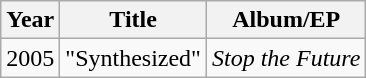<table class="wikitable">
<tr>
<th>Year</th>
<th>Title</th>
<th>Album/EP</th>
</tr>
<tr>
<td>2005</td>
<td>"Synthesized"</td>
<td><em>Stop the Future</em></td>
</tr>
</table>
